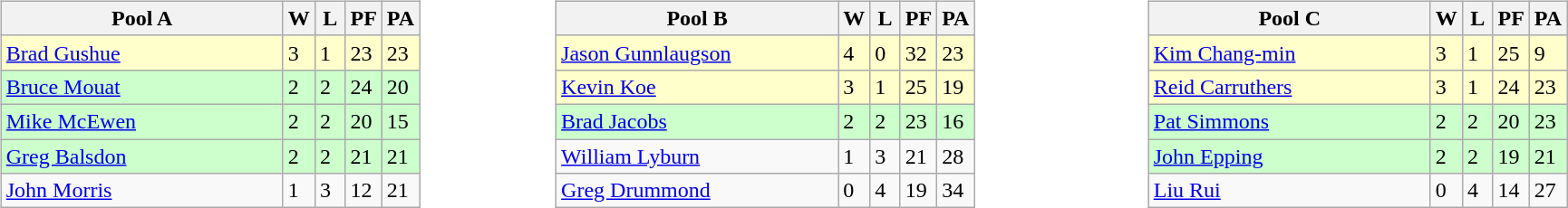<table>
<tr>
<td valign=top width=10%><br><table class=wikitable>
<tr>
<th width=200>Pool A</th>
<th width=15>W</th>
<th width=15>L</th>
<th width=15>PF</th>
<th width=15>PA</th>
</tr>
<tr bgcolor=#ffffcc>
<td> <a href='#'>Brad Gushue</a></td>
<td>3</td>
<td>1</td>
<td>23</td>
<td>23</td>
</tr>
<tr bgcolor=#ccffcc>
<td> <a href='#'>Bruce Mouat</a></td>
<td>2</td>
<td>2</td>
<td>24</td>
<td>20</td>
</tr>
<tr bgcolor=#ccffcc>
<td> <a href='#'>Mike McEwen</a></td>
<td>2</td>
<td>2</td>
<td>20</td>
<td>15</td>
</tr>
<tr bgcolor=#ccffcc>
<td> <a href='#'>Greg Balsdon</a></td>
<td>2</td>
<td>2</td>
<td>21</td>
<td>21</td>
</tr>
<tr>
<td> <a href='#'>John Morris</a></td>
<td>1</td>
<td>3</td>
<td>12</td>
<td>21</td>
</tr>
</table>
</td>
<td valign=top width=10%><br><table class=wikitable>
<tr>
<th width=200>Pool B</th>
<th width=15>W</th>
<th width=15>L</th>
<th width=15>PF</th>
<th width=15>PA</th>
</tr>
<tr bgcolor=#ffffcc>
<td> <a href='#'>Jason Gunnlaugson</a></td>
<td>4</td>
<td>0</td>
<td>32</td>
<td>23</td>
</tr>
<tr bgcolor=#ffffcc>
<td> <a href='#'>Kevin Koe</a></td>
<td>3</td>
<td>1</td>
<td>25</td>
<td>19</td>
</tr>
<tr bgcolor=#ccffcc>
<td> <a href='#'>Brad Jacobs</a></td>
<td>2</td>
<td>2</td>
<td>23</td>
<td>16</td>
</tr>
<tr>
<td> <a href='#'>William Lyburn</a></td>
<td>1</td>
<td>3</td>
<td>21</td>
<td>28</td>
</tr>
<tr>
<td> <a href='#'>Greg Drummond</a></td>
<td>0</td>
<td>4</td>
<td>19</td>
<td>34</td>
</tr>
</table>
</td>
<td valign=top width=10%><br><table class=wikitable>
<tr>
<th width=200>Pool C</th>
<th width=15>W</th>
<th width=15>L</th>
<th width=15>PF</th>
<th width=15>PA</th>
</tr>
<tr bgcolor=#ffffcc>
<td> <a href='#'>Kim Chang-min</a></td>
<td>3</td>
<td>1</td>
<td>25</td>
<td>9</td>
</tr>
<tr bgcolor=#ffffcc>
<td> <a href='#'>Reid Carruthers</a></td>
<td>3</td>
<td>1</td>
<td>24</td>
<td>23</td>
</tr>
<tr bgcolor=#ccffcc>
<td> <a href='#'>Pat Simmons</a></td>
<td>2</td>
<td>2</td>
<td>20</td>
<td>23</td>
</tr>
<tr bgcolor=#ccffcc>
<td> <a href='#'>John Epping</a></td>
<td>2</td>
<td>2</td>
<td>19</td>
<td>21</td>
</tr>
<tr>
<td> <a href='#'>Liu Rui</a></td>
<td>0</td>
<td>4</td>
<td>14</td>
<td>27</td>
</tr>
</table>
</td>
</tr>
</table>
